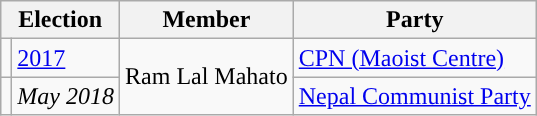<table class="wikitable">
<tr>
<th colspan="2">Election</th>
<th>Member</th>
<th>Party</th>
</tr>
<tr>
<td style="background-color:"></td>
<td><a href='#'>2017</a></td>
<td rowspan="2">Ram Lal Mahato</td>
<td><a href='#'>CPN (Maoist Centre)</a></td>
</tr>
<tr>
<td style="background-color:"></td>
<td><em>May 2018</em></td>
<td><a href='#'>Nepal Communist Party</a></td>
</tr>
</table>
